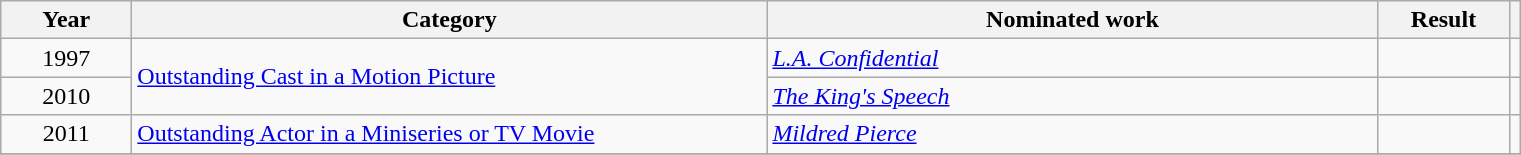<table class=wikitable>
<tr>
<th scope="col" style="width:5em;">Year</th>
<th scope="col" style="width:26em;">Category</th>
<th scope="col" style="width:25em;">Nominated work</th>
<th scope="col" style="width:5em;">Result</th>
<th></th>
</tr>
<tr>
<td style="text-align:center;">1997</td>
<td rowspan=2><a href='#'>Outstanding Cast in a Motion Picture</a></td>
<td><em><a href='#'>L.A. Confidential</a></em></td>
<td></td>
<td style="text-align:center;"></td>
</tr>
<tr>
<td style="text-align:center;">2010</td>
<td><em><a href='#'>The King's Speech</a></em></td>
<td></td>
<td style="text-align:center;"></td>
</tr>
<tr>
<td style="text-align:center;">2011</td>
<td><a href='#'>Outstanding Actor in a Miniseries or TV Movie</a></td>
<td><em><a href='#'>Mildred Pierce</a></em></td>
<td></td>
<td style="text-align:center;"></td>
</tr>
<tr>
</tr>
</table>
